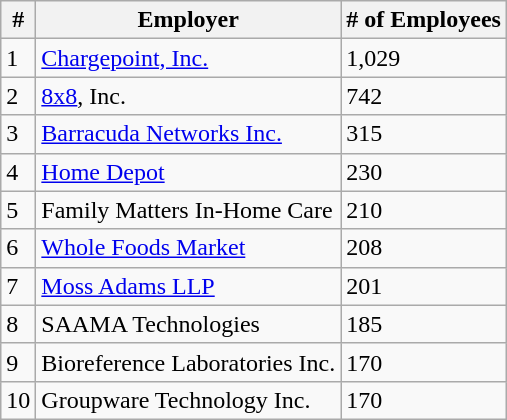<table class="wikitable sortable">
<tr>
<th>#</th>
<th>Employer</th>
<th># of Employees</th>
</tr>
<tr>
<td>1</td>
<td><a href='#'>Chargepoint, Inc.</a></td>
<td>1,029</td>
</tr>
<tr>
<td>2</td>
<td><a href='#'>8x8</a>, Inc.</td>
<td>742</td>
</tr>
<tr>
<td>3</td>
<td><a href='#'>Barracuda Networks Inc.</a></td>
<td>315</td>
</tr>
<tr>
<td>4</td>
<td><a href='#'>Home Depot</a></td>
<td>230</td>
</tr>
<tr>
<td>5</td>
<td>Family Matters In-Home Care</td>
<td>210</td>
</tr>
<tr>
<td>6</td>
<td><a href='#'>Whole Foods Market</a></td>
<td>208</td>
</tr>
<tr>
<td>7</td>
<td><a href='#'>Moss Adams LLP</a></td>
<td>201</td>
</tr>
<tr>
<td>8</td>
<td>SAAMA Technologies</td>
<td>185</td>
</tr>
<tr>
<td>9</td>
<td>Bioreference Laboratories Inc.</td>
<td>170</td>
</tr>
<tr>
<td>10</td>
<td>Groupware Technology Inc.</td>
<td>170</td>
</tr>
</table>
